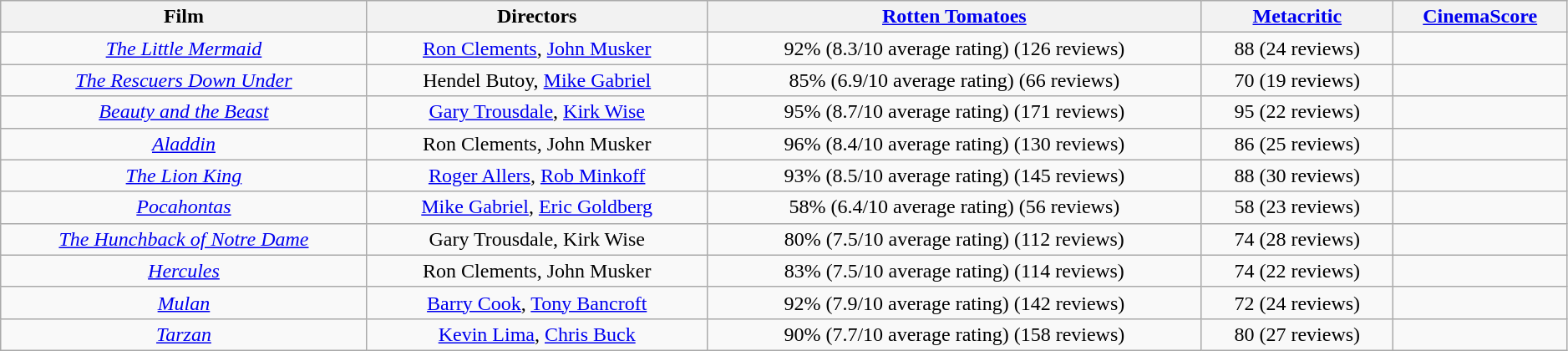<table class="wikitable sortable"  style="width:99%; text-align:center;">
<tr>
<th>Film</th>
<th>Directors</th>
<th><a href='#'>Rotten Tomatoes</a></th>
<th><a href='#'>Metacritic</a></th>
<th><a href='#'>CinemaScore</a></th>
</tr>
<tr>
<td><em><a href='#'>The Little Mermaid</a></em></td>
<td><a href='#'>Ron Clements</a>, <a href='#'>John Musker</a></td>
<td>92% (8.3/10 average rating) (126 reviews)</td>
<td>88 (24 reviews)</td>
<td></td>
</tr>
<tr>
<td><em><a href='#'>The Rescuers Down Under</a></em></td>
<td>Hendel Butoy, <a href='#'>Mike Gabriel</a></td>
<td>85% (6.9/10 average rating) (66 reviews)</td>
<td>70 (19 reviews)</td>
<td></td>
</tr>
<tr>
<td><em><a href='#'>Beauty and the Beast</a></em></td>
<td><a href='#'>Gary Trousdale</a>, <a href='#'>Kirk Wise</a></td>
<td>95% (8.7/10 average rating) (171 reviews)</td>
<td>95 (22 reviews)</td>
<td></td>
</tr>
<tr>
<td><em><a href='#'>Aladdin</a></em></td>
<td>Ron Clements, John Musker</td>
<td>96% (8.4/10 average rating) (130 reviews)</td>
<td>86 (25 reviews)</td>
<td></td>
</tr>
<tr>
<td><em><a href='#'>The Lion King</a></em></td>
<td><a href='#'>Roger Allers</a>, <a href='#'>Rob Minkoff</a></td>
<td>93% (8.5/10 average rating) (145 reviews)</td>
<td>88 (30 reviews)</td>
<td></td>
</tr>
<tr>
<td><em><a href='#'>Pocahontas</a></em></td>
<td><a href='#'>Mike Gabriel</a>, <a href='#'>Eric Goldberg</a></td>
<td>58% (6.4/10 average rating) (56 reviews)</td>
<td>58 (23 reviews)</td>
<td></td>
</tr>
<tr>
<td><em><a href='#'>The Hunchback of Notre Dame</a></em></td>
<td>Gary Trousdale, Kirk Wise</td>
<td>80% (7.5/10 average rating) (112 reviews)</td>
<td>74 (28 reviews)</td>
<td></td>
</tr>
<tr>
<td><em><a href='#'>Hercules</a></em></td>
<td>Ron Clements, John Musker</td>
<td>83% (7.5/10 average rating) (114 reviews)</td>
<td>74 (22 reviews)</td>
<td></td>
</tr>
<tr>
<td><em><a href='#'>Mulan</a></em></td>
<td><a href='#'>Barry Cook</a>, <a href='#'>Tony Bancroft</a></td>
<td>92% (7.9/10 average rating) (142 reviews)</td>
<td>72 (24 reviews)</td>
<td></td>
</tr>
<tr>
<td><em><a href='#'>Tarzan</a></em></td>
<td><a href='#'>Kevin Lima</a>, <a href='#'>Chris Buck</a></td>
<td>90% (7.7/10 average rating) (158 reviews)</td>
<td>80 (27 reviews)</td>
<td></td>
</tr>
</table>
